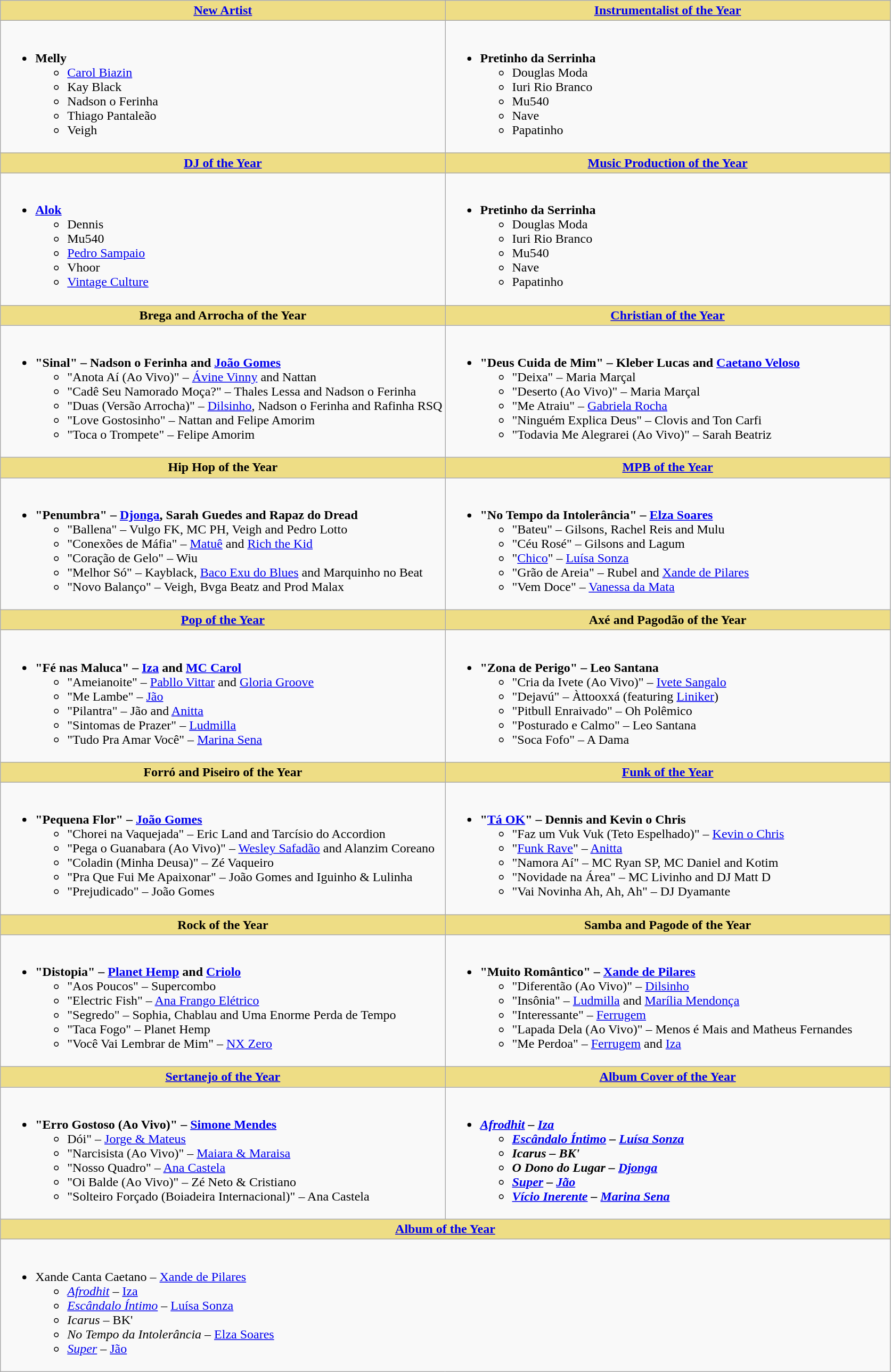<table class="wikitable" style="width=">
<tr>
<th style="background:#EEDD85; width:50%"><a href='#'>New Artist</a></th>
<th style="background:#EEDD85; width:50%"><a href='#'>Instrumentalist of the Year</a></th>
</tr>
<tr>
<td style="vertical-align:top"><br><ul><li><strong>Melly</strong><ul><li><a href='#'>Carol Biazin</a></li><li>Kay Black</li><li>Nadson o Ferinha</li><li>Thiago Pantaleão</li><li>Veigh</li></ul></li></ul></td>
<td style="vertical-align:top"><br><ul><li><strong>Pretinho da Serrinha</strong><ul><li>Douglas Moda</li><li>Iuri Rio Branco</li><li>Mu540</li><li>Nave</li><li>Papatinho</li></ul></li></ul></td>
</tr>
<tr>
<th style="background:#EEDD85; width:50%"><a href='#'>DJ of the Year</a></th>
<th style="background:#EEDD85; width:50%"><a href='#'>Music Production of the Year</a></th>
</tr>
<tr>
<td style="vertical-align:top"><br><ul><li><a href='#'><strong>Alok</strong></a><ul><li>Dennis</li><li>Mu540</li><li><a href='#'>Pedro Sampaio</a></li><li>Vhoor</li><li><a href='#'>Vintage Culture</a></li></ul></li></ul></td>
<td style="vertical-align:top"><br><ul><li><strong>Pretinho da Serrinha</strong><ul><li>Douglas Moda</li><li>Iuri Rio Branco</li><li>Mu540</li><li>Nave</li><li>Papatinho</li></ul></li></ul></td>
</tr>
<tr>
<th style="background:#EEDD85; width:50%">Brega and Arrocha of the Year</th>
<th style="background:#EEDD85; width:50%"><a href='#'>Christian of the Year</a></th>
</tr>
<tr>
<td style="vertical-align:top"><br><ul><li><strong>"Sinal" – Nadson o Ferinha and <a href='#'>João Gomes</a></strong><ul><li>"Anota Aí (Ao Vivo)" – <a href='#'>Ávine Vinny</a> and Nattan</li><li>"Cadê Seu Namorado Moça?" – Thales Lessa and Nadson o Ferinha</li><li>"Duas (Versão Arrocha)" – <a href='#'>Dilsinho</a>, Nadson o Ferinha and Rafinha RSQ</li><li>"Love Gostosinho" – Nattan and Felipe Amorim</li><li>"Toca o Trompete" – Felipe Amorim</li></ul></li></ul></td>
<td style="vertical-align:top"><br><ul><li><strong>"Deus Cuida de Mim" – Kleber Lucas and <a href='#'>Caetano Veloso</a></strong><ul><li>"Deixa" – Maria Marçal</li><li>"Deserto (Ao Vivo)" – Maria Marçal</li><li>"Me Atraiu" – <a href='#'>Gabriela Rocha</a></li><li>"Ninguém Explica Deus" – Clovis and Ton Carfi</li><li>"Todavia Me Alegrarei (Ao Vivo)" – Sarah Beatriz</li></ul></li></ul></td>
</tr>
<tr>
<th style="background:#EEDD85; width:50%">Hip Hop of the Year</th>
<th style="background:#EEDD85; width:50%"><a href='#'>MPB of the Year</a></th>
</tr>
<tr>
<td style="vertical-align:top"><br><ul><li><strong>"Penumbra" – <a href='#'>Djonga</a>, Sarah Guedes and Rapaz do Dread</strong><ul><li>"Ballena" – Vulgo FK, MC PH, Veigh and Pedro Lotto</li><li>"Conexões de Máfia" – <a href='#'>Matuê</a> and <a href='#'>Rich the Kid</a></li><li>"Coração de Gelo" – Wiu</li><li>"Melhor Só" – Kayblack, <a href='#'>Baco Exu do Blues</a> and Marquinho no Beat</li><li>"Novo Balanço" – Veigh, Bvga Beatz and Prod Malax</li></ul></li></ul></td>
<td style="vertical-align:top"><br><ul><li><strong>"No Tempo da Intolerância" – <a href='#'>Elza Soares</a></strong><ul><li>"Bateu" – Gilsons, Rachel Reis and Mulu</li><li>"Céu Rosé" – Gilsons and Lagum</li><li>"<a href='#'>Chico</a>" – <a href='#'>Luísa Sonza</a></li><li>"Grão de Areia" – Rubel and <a href='#'>Xande de Pilares</a></li><li>"Vem Doce" – <a href='#'>Vanessa da Mata</a></li></ul></li></ul></td>
</tr>
<tr>
<th style="background:#EEDD85; width:50%"><a href='#'>Pop of the Year</a></th>
<th style="background:#EEDD85; width:50%">Axé and Pagodão of the Year</th>
</tr>
<tr>
<td style="vertical-align:top"><br><ul><li><strong>"Fé nas Maluca" – <a href='#'>Iza</a> and <a href='#'>MC Carol</a></strong><ul><li>"Ameianoite" – <a href='#'>Pabllo Vittar</a> and <a href='#'>Gloria Groove</a></li><li>"Me Lambe" – <a href='#'>Jão</a></li><li>"Pilantra" – Jão and <a href='#'>Anitta</a></li><li>"Sintomas de Prazer" – <a href='#'>Ludmilla</a></li><li>"Tudo Pra Amar Você" – <a href='#'>Marina Sena</a></li></ul></li></ul></td>
<td style="vertical-align:top"><br><ul><li><strong>"Zona de Perigo" – Leo Santana</strong><ul><li>"Cria da Ivete (Ao Vivo)" – <a href='#'>Ivete Sangalo</a></li><li>"Dejavú" – Àttooxxá (featuring <a href='#'>Liniker</a>)</li><li>"Pitbull Enraivado" – Oh Polêmico</li><li>"Posturado e Calmo" – Leo Santana</li><li>"Soca Fofo" – A Dama</li></ul></li></ul></td>
</tr>
<tr>
<th style="background:#EEDD85; width:50%">Forró and Piseiro of the Year</th>
<th style="background:#EEDD85; width:50%"><a href='#'>Funk of the Year</a></th>
</tr>
<tr>
<td style="vertical-align:top"><br><ul><li><strong>"Pequena Flor" – <a href='#'>João Gomes</a></strong><ul><li>"Chorei na Vaquejada" – Eric Land and Tarcísio do Accordion</li><li>"Pega o Guanabara (Ao Vivo)" – <a href='#'>Wesley Safadão</a> and Alanzim Coreano</li><li>"Coladin (Minha Deusa)" – Zé Vaqueiro</li><li>"Pra Que Fui Me Apaixonar" – João Gomes and Iguinho & Lulinha</li><li>"Prejudicado" – João Gomes</li></ul></li></ul></td>
<td style="vertical-align:top"><br><ul><li><strong>"<a href='#'>Tá OK</a>" – Dennis and Kevin o Chris</strong><ul><li>"Faz um Vuk Vuk (Teto Espelhado)" – <a href='#'>Kevin o Chris</a></li><li>"<a href='#'>Funk Rave</a>" – <a href='#'>Anitta</a></li><li>"Namora Aí" – MC Ryan SP, MC Daniel and Kotim</li><li>"Novidade na Área" – MC Livinho and DJ Matt D</li><li>"Vai Novinha Ah, Ah, Ah" – DJ Dyamante</li></ul></li></ul></td>
</tr>
<tr>
<th style="background:#EEDD85; width:50%">Rock of the Year</th>
<th style="background:#EEDD85; width:50%">Samba and Pagode of the Year</th>
</tr>
<tr>
<td style="vertical-align:top"><br><ul><li><strong>"Distopia" – <a href='#'>Planet Hemp</a> and <a href='#'>Criolo</a></strong><ul><li>"Aos Poucos" – Supercombo</li><li>"Electric Fish" – <a href='#'>Ana Frango Elétrico</a></li><li>"Segredo" – Sophia, Chablau and Uma Enorme Perda de Tempo</li><li>"Taca Fogo" – Planet Hemp</li><li>"Você Vai Lembrar de Mim" – <a href='#'>NX Zero</a></li></ul></li></ul></td>
<td style="vertical-align:top"><br><ul><li><strong>"Muito Romântico" – <a href='#'>Xande de Pilares</a></strong><ul><li>"Diferentão (Ao Vivo)" – <a href='#'>Dilsinho</a></li><li>"Insônia" – <a href='#'>Ludmilla</a> and <a href='#'>Marília Mendonça</a></li><li>"Interessante" – <a href='#'>Ferrugem</a></li><li>"Lapada Dela (Ao Vivo)" – Menos é Mais and Matheus Fernandes</li><li>"Me Perdoa" – <a href='#'>Ferrugem</a> and <a href='#'>Iza</a></li></ul></li></ul></td>
</tr>
<tr>
<th style="background:#EEDD85; width:50%"><a href='#'>Sertanejo of the Year</a></th>
<th style="background:#EEDD85; width:50%"><a href='#'>Album Cover of the Year</a></th>
</tr>
<tr>
<td style="vertical-align:top"><br><ul><li><strong>"Erro Gostoso (Ao Vivo)" – <a href='#'>Simone Mendes</a></strong><ul><li>Dói" – <a href='#'>Jorge & Mateus</a></li><li>"Narcisista (Ao Vivo)" – <a href='#'>Maiara & Maraisa</a></li><li>"Nosso Quadro" – <a href='#'>Ana Castela</a></li><li>"Oi Balde (Ao Vivo)" – Zé Neto & Cristiano</li><li>"Solteiro Forçado (Boiadeira Internacional)" – Ana Castela</li></ul></li></ul></td>
<td style="vertical-align:top"><br><ul><li><strong><em><a href='#'>Afrodhit</a><em> – <a href='#'>Iza</a><strong><ul><li></em><a href='#'>Escândalo Íntimo</a><em> – <a href='#'>Luísa Sonza</a></li><li></em>Icarus<em> – BK'</li><li></em>O Dono do Lugar<em> – <a href='#'>Djonga</a></li><li></em><a href='#'>Super</a><em> – <a href='#'>Jão</a></li><li></em><a href='#'>Vício Inerente</a><em> – <a href='#'>Marina Sena</a></li></ul></li></ul></td>
</tr>
<tr>
<th colspan="2" style="background:#EEDD85; width:50%"><a href='#'>Album of the Year</a></th>
</tr>
<tr>
<td colspan="2" style="vertical-align:top"><br><ul><li></em></strong>Xande Canta Caetano</em> – <a href='#'>Xande de Pilares</a></strong><ul><li><em><a href='#'>Afrodhit</a></em> – <a href='#'>Iza</a></li><li><em><a href='#'>Escândalo Íntimo</a></em> – <a href='#'>Luísa Sonza</a></li><li><em>Icarus</em> – BK'</li><li><em>No Tempo da Intolerância</em> – <a href='#'>Elza Soares</a></li><li><em><a href='#'>Super</a></em> – <a href='#'>Jão</a></li></ul></li></ul></td>
</tr>
</table>
